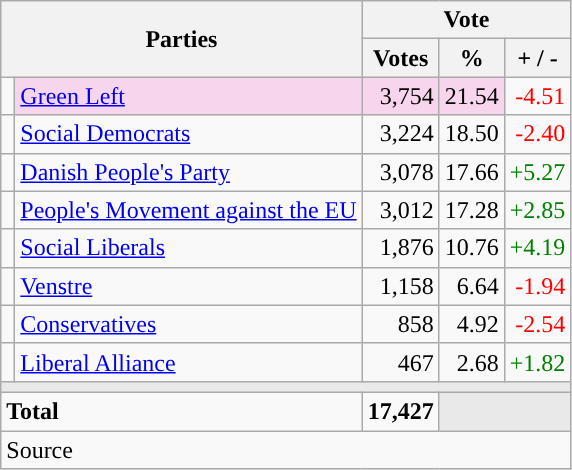<table class="wikitable" style="text-align:right;">
<tr>
<th style="text-align:centre;" rowspan="2" colspan="2" width="225">Parties</th>
<th colspan="3">Vote</th>
</tr>
<tr>
<th width="15">Votes</th>
<th width="15">%</th>
<th width="15">+ / -</th>
</tr>
<tr>
<td width="2" style="color:inherit;background:"></td>
<td bgcolor=#f7d5ed   align="left"><a href='#'>Green Left</a></td>
<td bgcolor=#f7d5ed>3,754</td>
<td bgcolor=#f7d5ed>21.54</td>
<td style=color:red;>-4.51</td>
</tr>
<tr>
<td width="2" style="color:inherit;background:"></td>
<td align="left"><a href='#'>Social Democrats</a></td>
<td>3,224</td>
<td>18.50</td>
<td style=color:red;>-2.40</td>
</tr>
<tr>
<td width="2" style="color:inherit;background:"></td>
<td align="left"><a href='#'>Danish People's Party</a></td>
<td>3,078</td>
<td>17.66</td>
<td style=color:green;>+5.27</td>
</tr>
<tr>
<td width="2" style="color:inherit;background:"></td>
<td align="left"><a href='#'>People's Movement against the EU</a></td>
<td>3,012</td>
<td>17.28</td>
<td style=color:green;>+2.85</td>
</tr>
<tr>
<td width="2" style="color:inherit;background:"></td>
<td align="left"><a href='#'>Social Liberals</a></td>
<td>1,876</td>
<td>10.76</td>
<td style=color:green;>+4.19</td>
</tr>
<tr>
<td width="2" style="color:inherit;background:"></td>
<td align="left"><a href='#'>Venstre</a></td>
<td>1,158</td>
<td>6.64</td>
<td style=color:red;>-1.94</td>
</tr>
<tr>
<td width="2" style="color:inherit;background:"></td>
<td align="left"><a href='#'>Conservatives</a></td>
<td>858</td>
<td>4.92</td>
<td style=color:red;>-2.54</td>
</tr>
<tr>
<td width="2" style="color:inherit;background:"></td>
<td align="left"><a href='#'>Liberal Alliance</a></td>
<td>467</td>
<td>2.68</td>
<td style=color:green;>+1.82</td>
</tr>
<tr>
<td colspan="7" bgcolor="#E9E9E9"></td>
</tr>
<tr>
<td align="left" colspan="2"><strong>Total</strong></td>
<td><strong>17,427</strong></td>
<td bgcolor="#E9E9E9" colspan="2"></td>
</tr>
<tr>
<td align="left" colspan="6">Source</td>
</tr>
</table>
